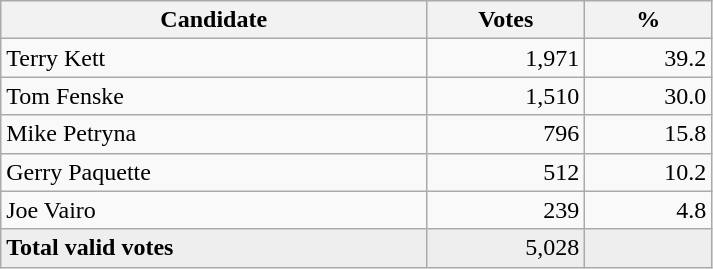<table style="width:475px;" class="wikitable">
<tr>
<th align="center">Candidate</th>
<th align="center">Votes</th>
<th align="center">%</th>
</tr>
<tr>
<td align="left">Terry Kett</td>
<td align="right">1,971</td>
<td align="right">39.2</td>
</tr>
<tr>
<td align="left">Tom Fenske</td>
<td align="right">1,510</td>
<td align="right">30.0</td>
</tr>
<tr>
<td align="left">Mike Petryna</td>
<td align="right">796</td>
<td align="right">15.8</td>
</tr>
<tr>
<td align="left">Gerry Paquette</td>
<td align="right">512</td>
<td align="right">10.2</td>
</tr>
<tr>
<td align="left">Joe Vairo</td>
<td align="right">239</td>
<td align="right">4.8</td>
</tr>
<tr bgcolor="#EEEEEE">
<td align="left"><strong>Total valid votes</strong></td>
<td align="right">5,028</td>
<td align="right"></td>
</tr>
</table>
